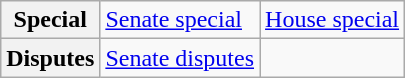<table class=wikitable>
<tr>
<th>Special</th>
<td><a href='#'>Senate special</a></td>
<td><a href='#'>House special</a></td>
</tr>
<tr>
<th>Disputes</th>
<td><a href='#'>Senate disputes</a></td>
</tr>
</table>
